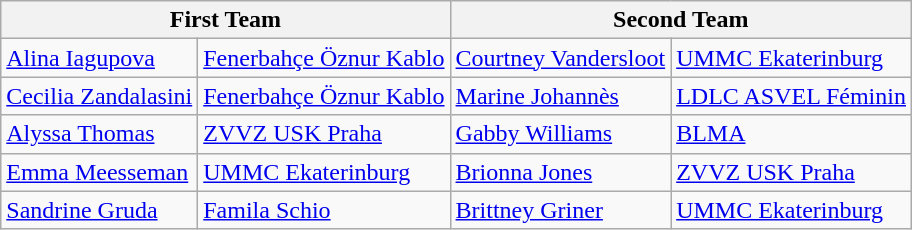<table | class="wikitable">
<tr>
<th colspan=2>First Team</th>
<th colspan=2>Second Team</th>
</tr>
<tr>
<td> <a href='#'>Alina Iagupova</a></td>
<td> <a href='#'>Fenerbahçe Öznur Kablo</a></td>
<td> <a href='#'>Courtney Vandersloot</a></td>
<td> <a href='#'>UMMC Ekaterinburg</a></td>
</tr>
<tr>
<td> <a href='#'>Cecilia Zandalasini</a></td>
<td> <a href='#'>Fenerbahçe Öznur Kablo</a></td>
<td> <a href='#'>Marine Johannès</a></td>
<td> <a href='#'>LDLC ASVEL Féminin</a></td>
</tr>
<tr>
<td> <a href='#'>Alyssa Thomas</a></td>
<td> <a href='#'>ZVVZ USK Praha</a></td>
<td> <a href='#'>Gabby Williams</a></td>
<td> <a href='#'>BLMA</a></td>
</tr>
<tr>
<td> <a href='#'>Emma Meesseman</a></td>
<td> <a href='#'>UMMC Ekaterinburg</a></td>
<td> <a href='#'>Brionna Jones</a></td>
<td> <a href='#'>ZVVZ USK Praha</a></td>
</tr>
<tr>
<td> <a href='#'>Sandrine Gruda</a></td>
<td> <a href='#'>Famila Schio</a></td>
<td> <a href='#'>Brittney Griner</a></td>
<td> <a href='#'>UMMC Ekaterinburg</a></td>
</tr>
</table>
